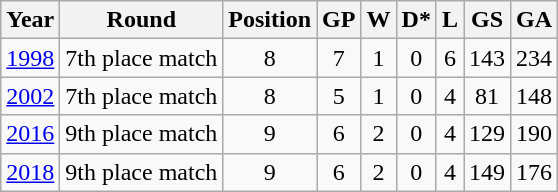<table class="wikitable" style="text-align: center;">
<tr>
<th>Year</th>
<th>Round</th>
<th>Position</th>
<th>GP</th>
<th>W</th>
<th>D*</th>
<th>L</th>
<th>GS</th>
<th>GA</th>
</tr>
<tr>
<td> <a href='#'>1998</a></td>
<td>7th place match</td>
<td>8</td>
<td>7</td>
<td>1</td>
<td>0</td>
<td>6</td>
<td>143</td>
<td>234</td>
</tr>
<tr>
<td> <a href='#'>2002</a></td>
<td>7th place match</td>
<td>8</td>
<td>5</td>
<td>1</td>
<td>0</td>
<td>4</td>
<td>81</td>
<td>148</td>
</tr>
<tr>
<td> <a href='#'>2016</a></td>
<td>9th place match</td>
<td>9</td>
<td>6</td>
<td>2</td>
<td>0</td>
<td>4</td>
<td>129</td>
<td>190</td>
</tr>
<tr>
<td> <a href='#'>2018</a></td>
<td>9th place match</td>
<td>9</td>
<td>6</td>
<td>2</td>
<td>0</td>
<td>4</td>
<td>149</td>
<td>176</td>
</tr>
</table>
